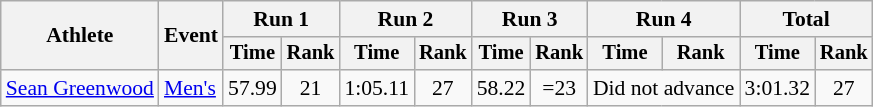<table class="wikitable" style="font-size:90%">
<tr>
<th rowspan="2">Athlete</th>
<th rowspan="2">Event</th>
<th colspan="2">Run 1</th>
<th colspan="2">Run 2</th>
<th colspan="2">Run 3</th>
<th colspan="2">Run 4</th>
<th colspan="2">Total</th>
</tr>
<tr style="font-size:95%">
<th>Time</th>
<th>Rank</th>
<th>Time</th>
<th>Rank</th>
<th>Time</th>
<th>Rank</th>
<th>Time</th>
<th>Rank</th>
<th>Time</th>
<th>Rank</th>
</tr>
<tr align=center>
<td align=left><a href='#'>Sean Greenwood</a></td>
<td align=left><a href='#'>Men's</a></td>
<td>57.99</td>
<td>21</td>
<td>1:05.11</td>
<td>27</td>
<td>58.22</td>
<td>=23</td>
<td colspan=2>Did not advance</td>
<td>3:01.32</td>
<td>27</td>
</tr>
</table>
